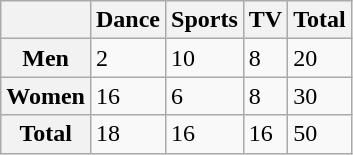<table class="wikitable sortable">
<tr>
<th></th>
<th>Dance</th>
<th>Sports</th>
<th>TV</th>
<th>Total</th>
</tr>
<tr>
<th>Men</th>
<td>2</td>
<td>10</td>
<td>8</td>
<td>20</td>
</tr>
<tr>
<th>Women</th>
<td>16</td>
<td>6</td>
<td>8</td>
<td>30</td>
</tr>
<tr>
<th>Total</th>
<td>18</td>
<td>16</td>
<td>16</td>
<td>50</td>
</tr>
</table>
